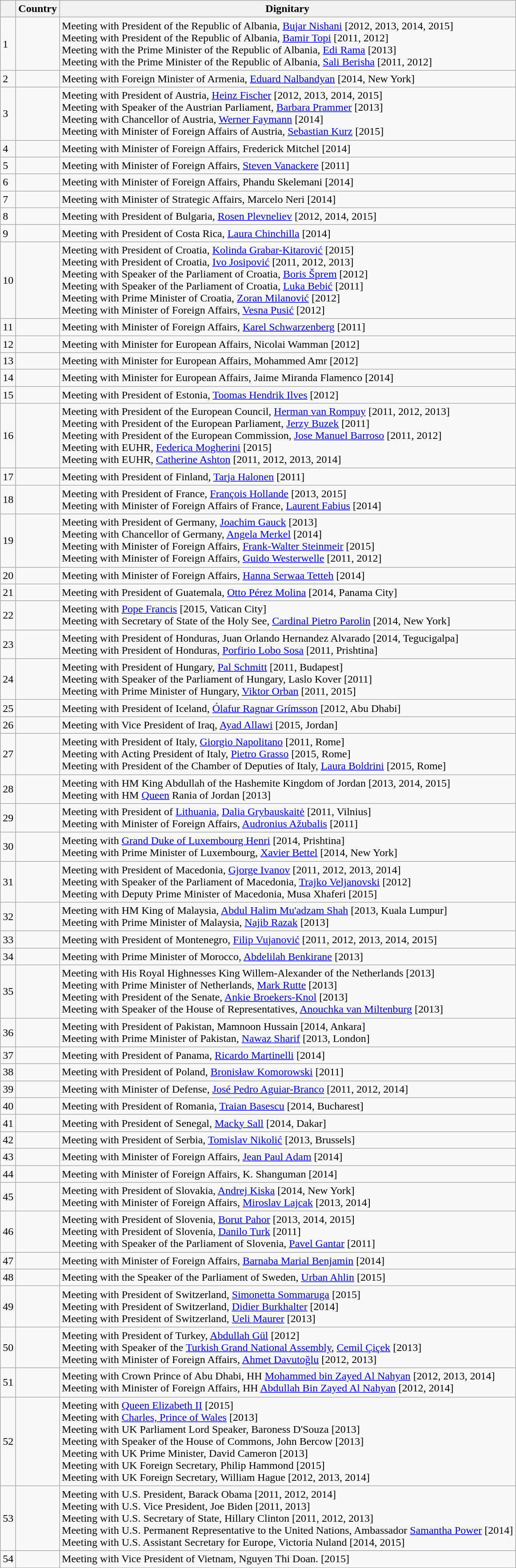<table class="wikitable sortable mw-collapsible mw-collapsed">
<tr>
<th></th>
<th>Country</th>
<th>Dignitary</th>
</tr>
<tr>
<td>1</td>
<td></td>
<td>Meeting with President of the Republic of Albania, <a href='#'>Bujar Nishani</a> [2012, 2013, 2014, 2015]<br>Meeting with President of the Republic of Albania, <a href='#'>Bamir Topi</a> [2011, 2012]<br>Meeting with the Prime Minister of the Republic of Albania, <a href='#'>Edi Rama</a> [2013]<br>Meeting with the Prime Minister of the Republic of Albania, <a href='#'>Sali Berisha</a> [2011, 2012]</td>
</tr>
<tr>
<td>2</td>
<td></td>
<td>Meeting with Foreign Minister of Armenia, <a href='#'>Eduard Nalbandyan</a> [2014, New York]</td>
</tr>
<tr>
<td>3</td>
<td></td>
<td>Meeting with President of Austria, <a href='#'>Heinz Fischer</a> [2012, 2013, 2014, 2015]<br>Meeting with Speaker of the Austrian Parliament, <a href='#'>Barbara Prammer</a> [2013]<br>Meeting with Chancellor of Austria, <a href='#'>Werner Faymann</a> [2014]<br>Meeting with Minister of Foreign Affairs of Austria, <a href='#'>Sebastian Kurz</a> [2015]</td>
</tr>
<tr>
<td>4</td>
<td></td>
<td>Meeting with Minister of Foreign Affairs, Frederick Mitchel [2014]</td>
</tr>
<tr>
<td>5</td>
<td></td>
<td>Meeting with Minister of Foreign Affairs, <a href='#'>Steven Vanackere</a> [2011]</td>
</tr>
<tr>
<td>6</td>
<td></td>
<td>Meeting with Minister of Foreign Affairs, Phandu Skelemani [2014]</td>
</tr>
<tr>
<td>7</td>
<td></td>
<td>Meeting with Minister of Strategic Affairs, Marcelo Neri [2014]</td>
</tr>
<tr>
<td>8</td>
<td></td>
<td>Meeting with President of Bulgaria, <a href='#'>Rosen Plevneliev</a> [2012, 2014, 2015]</td>
</tr>
<tr>
<td>9</td>
<td></td>
<td>Meeting with President of Costa Rica, <a href='#'>Laura Chinchilla</a> [2014]</td>
</tr>
<tr>
<td>10</td>
<td></td>
<td>Meeting with President of Croatia, <a href='#'>Kolinda Grabar-Kitarović</a> [2015]<br>Meeting with President of Croatia, <a href='#'>Ivo Josipović</a> [2011, 2012, 2013]<br>Meeting with Speaker of the Parliament of Croatia, <a href='#'>Boris Šprem</a> [2012]<br>Meeting with Speaker of the Parliament of Croatia, <a href='#'>Luka Bebić</a> [2011]<br>Meeting with Prime Minister of Croatia, <a href='#'>Zoran Milanović</a> [2012]<br>Meeting with Minister of Foreign Affairs, <a href='#'>Vesna Pusić</a> [2012]</td>
</tr>
<tr>
<td>11</td>
<td></td>
<td>Meeting with Minister of Foreign Affairs, <a href='#'>Karel Schwarzenberg</a> [2011]</td>
</tr>
<tr>
<td>12</td>
<td></td>
<td>Meeting with Minister for European Affairs, Nicolai Wamman [2012]</td>
</tr>
<tr>
<td>13</td>
<td></td>
<td>Meeting with Minister for European Affairs, Mohammed Amr [2012]</td>
</tr>
<tr>
<td>14</td>
<td></td>
<td>Meeting with Minister for European Affairs, Jaime Miranda Flamenco [2014]</td>
</tr>
<tr>
<td>15</td>
<td></td>
<td>Meeting with President of Estonia, <a href='#'>Toomas Hendrik Ilves</a> [2012]</td>
</tr>
<tr>
<td>16</td>
<td></td>
<td>Meeting with President of the European Council, <a href='#'>Herman van Rompuy</a> [2011, 2012, 2013]<br>Meeting with President of the European Parliament, <a href='#'>Jerzy Buzek</a> [2011]<br>Meeting with President of the European Commission, <a href='#'>Jose Manuel Barroso</a> [2011, 2012]<br> Meeting with EUHR, <a href='#'>Federica Mogherini</a> [2015]<br> Meeting with EUHR, <a href='#'>Catherine Ashton</a> [2011, 2012, 2013, 2014]</td>
</tr>
<tr>
<td>17</td>
<td></td>
<td>Meeting with President of Finland, <a href='#'>Tarja Halonen</a> [2011]</td>
</tr>
<tr>
<td>18</td>
<td></td>
<td>Meeting with President of France, <a href='#'>François Hollande</a> [2013, 2015]<br>Meeting with Minister of Foreign Affairs of France, <a href='#'>Laurent Fabius</a> [2014]</td>
</tr>
<tr>
<td>19</td>
<td></td>
<td>Meeting with President of Germany, <a href='#'>Joachim Gauck</a> [2013]<br>Meeting with Chancellor of Germany, <a href='#'>Angela Merkel</a> [2014]<br>Meeting with Minister of Foreign Affairs, <a href='#'>Frank-Walter Steinmeir</a> [2015]<br>Meeting with Minister of Foreign Affairs, <a href='#'>Guido Westerwelle</a> [2011, 2012]</td>
</tr>
<tr>
<td>20</td>
<td></td>
<td>Meeting with Minister of Foreign Affairs, <a href='#'>Hanna Serwaa Tetteh</a> [2014]</td>
</tr>
<tr>
<td>21</td>
<td></td>
<td>Meeting with President of Guatemala, <a href='#'>Otto Pérez Molina</a> [2014, Panama City]</td>
</tr>
<tr>
<td>22</td>
<td></td>
<td>Meeting with <a href='#'>Pope Francis</a> [2015, Vatican City]<br>Meeting with Secretary of State of the Holy See, <a href='#'>Cardinal Pietro Parolin</a> [2014, New York]</td>
</tr>
<tr>
<td>23</td>
<td></td>
<td>Meeting with President of Honduras, Juan Orlando Hernandez Alvarado [2014, Tegucigalpa]<br>Meeting with President of Honduras, <a href='#'>Porfirio Lobo Sosa</a> [2011, Prishtina]</td>
</tr>
<tr>
<td>24</td>
<td></td>
<td>Meeting with President of Hungary, <a href='#'>Pal Schmitt</a> [2011, Budapest]<br>Meeting with Speaker of the Parliament of Hungary, Laslo Kover [2011]<br>Meeting with Prime Minister of Hungary, <a href='#'>Viktor Orban</a> [2011, 2015]</td>
</tr>
<tr>
<td>25</td>
<td></td>
<td>Meeting with President of Iceland, <a href='#'>Ólafur Ragnar Grímsson</a> [2012, Abu Dhabi]</td>
</tr>
<tr>
<td>26</td>
<td></td>
<td>Meeting with Vice President of Iraq, <a href='#'>Ayad Allawi</a> [2015, Jordan]</td>
</tr>
<tr>
<td>27</td>
<td></td>
<td>Meeting with President of Italy, <a href='#'>Giorgio Napolitano</a> [2011, Rome]<br>Meeting with Acting President of Italy, <a href='#'>Pietro Grasso</a> [2015, Rome]<br>Meeting with President of the Chamber of Deputies of Italy, <a href='#'>Laura Boldrini</a> [2015, Rome]</td>
</tr>
<tr>
<td>28</td>
<td></td>
<td>Meeting with HM King Abdullah of the Hashemite Kingdom of Jordan [2013, 2014, 2015]<br> Meeting with HM <a href='#'>Queen</a> Rania of Jordan [2013]</td>
</tr>
<tr>
<td>29</td>
<td></td>
<td>Meeting with President of <a href='#'>Lithuania</a>, <a href='#'>Dalia Grybauskaitė</a> [2011, Vilnius]<br>Meeting with Minister of Foreign Affairs, <a href='#'>Audronius Ažubalis</a> [2011]</td>
</tr>
<tr>
<td>30</td>
<td></td>
<td>Meeting with <a href='#'>Grand Duke of Luxembourg Henri</a> [2014, Prishtina]<br>Meeting with Prime Minister of Luxembourg, <a href='#'>Xavier Bettel</a> [2014, New York]</td>
</tr>
<tr>
<td>31</td>
<td></td>
<td>Meeting with President of Macedonia, <a href='#'>Gjorge Ivanov</a> [2011, 2012, 2013, 2014]<br>Meeting with Speaker of the Parliament of Macedonia, <a href='#'>Trajko Veljanovski</a> [2012]<br>Meeting with Deputy Prime Minister of Macedonia, Musa Xhaferi [2015]</td>
</tr>
<tr>
<td>32</td>
<td></td>
<td>Meeting with HM King of Malaysia, <a href='#'>Abdul Halim Mu'adzam Shah</a> [2013, Kuala Lumpur]<br> Meeting with Prime Minister of Malaysia, <a href='#'>Najib Razak</a> [2013]</td>
</tr>
<tr>
<td>33</td>
<td></td>
<td>Meeting with President of Montenegro, <a href='#'>Filip Vujanović</a> [2011, 2012, 2013, 2014, 2015]</td>
</tr>
<tr>
<td>34</td>
<td></td>
<td>Meeting with Prime Minister of Morocco, <a href='#'>Abdelilah Benkirane</a> [2013]</td>
</tr>
<tr>
<td>35</td>
<td></td>
<td>Meeting with His Royal Highnesses King Willem-Alexander of the Netherlands [2013]<br>Meeting with Prime Minister of Netherlands, <a href='#'>Mark Rutte</a> [2013]<br>Meeting with President of the Senate, <a href='#'>Ankie Broekers-Knol</a> [2013]<br>Meeting with Speaker of the House of Representatives, <a href='#'>Anouchka van Miltenburg</a> [2013]</td>
</tr>
<tr>
<td>36</td>
<td></td>
<td>Meeting with President of Pakistan, Mamnoon Hussain [2014, Ankara]<br>Meeting with Prime Minister of Pakistan, <a href='#'>Nawaz Sharif</a> [2013, London]</td>
</tr>
<tr>
<td>37</td>
<td></td>
<td>Meeting with President of Panama, <a href='#'>Ricardo Martinelli</a> [2014]</td>
</tr>
<tr>
<td>38</td>
<td></td>
<td>Meeting with President of Poland, <a href='#'>Bronisław Komorowski</a> [2011]</td>
</tr>
<tr>
<td>39</td>
<td></td>
<td>Meeting with Minister of Defense, <a href='#'>José Pedro Aguiar-Branco</a> [2011, 2012, 2014]</td>
</tr>
<tr>
<td>40</td>
<td></td>
<td>Meeting with President of Romania, <a href='#'>Traian Basescu</a> [2014, Bucharest]</td>
</tr>
<tr>
<td>41</td>
<td></td>
<td>Meeting with President of Senegal, <a href='#'>Macky Sall</a> [2014, Dakar]</td>
</tr>
<tr>
<td>42</td>
<td></td>
<td>Meeting with President of Serbia, <a href='#'>Tomislav Nikolić</a> [2013, Brussels]</td>
</tr>
<tr>
<td>43</td>
<td></td>
<td>Meeting with Minister of Foreign Affairs, <a href='#'>Jean Paul Adam</a> [2014]</td>
</tr>
<tr>
<td>44</td>
<td></td>
<td>Meeting with Minister of Foreign Affairs, K. Shanguman [2014]</td>
</tr>
<tr>
<td>45</td>
<td></td>
<td>Meeting with President of Slovakia, <a href='#'>Andrej Kiska</a> [2014, New York]<br>Meeting with Minister of Foreign Affairs, <a href='#'>Miroslav Lajcak</a> [2013, 2014]</td>
</tr>
<tr>
<td>46</td>
<td></td>
<td>Meeting with President of Slovenia, <a href='#'>Borut Pahor</a> [2013, 2014, 2015]<br>Meeting with President of Slovenia, <a href='#'>Danilo Turk</a> [2011]<br>Meeting with Speaker of the Parliament of Slovenia, <a href='#'>Pavel Gantar</a> [2011]</td>
</tr>
<tr>
<td>47</td>
<td></td>
<td>Meeting with Minister of Foreign Affairs, <a href='#'>Barnaba Marial Benjamin</a> [2014]</td>
</tr>
<tr>
<td>48</td>
<td></td>
<td>Meeting with the Speaker of the Parliament of Sweden, <a href='#'>Urban Ahlin</a> [2015]</td>
</tr>
<tr>
<td>49</td>
<td></td>
<td>Meeting with President of Switzerland, <a href='#'>Simonetta Sommaruga</a> [2015]<br>Meeting with President of Switzerland, <a href='#'>Didier Burkhalter</a> [2014]<br>Meeting with President of Switzerland, <a href='#'>Ueli Maurer</a> [2013]</td>
</tr>
<tr>
<td>50</td>
<td></td>
<td>Meeting with President of Turkey, <a href='#'>Abdullah Gül</a> [2012]<br>Meeting with Speaker of the <a href='#'>Turkish Grand National Assembly</a>, <a href='#'>Cemil Çiçek</a> [2013]<br>Meeting with Minister of Foreign Affairs, <a href='#'>Ahmet Davutoğlu</a> [2012, 2013]</td>
</tr>
<tr>
<td>51</td>
<td></td>
<td>Meeting with Crown Prince of Abu Dhabi, HH <a href='#'>Mohammed bin Zayed Al Nahyan</a> [2012, 2013, 2014]<br>Meeting with Minister of Foreign Affairs, HH <a href='#'>Abdullah Bin Zayed Al Nahyan</a> [2012, 2014]</td>
</tr>
<tr>
<td>52</td>
<td></td>
<td>Meeting with <a href='#'>Queen Elizabeth II</a> [2015]<br>Meeting with <a href='#'>Charles, Prince of Wales</a> [2013]<br>Meeting with UK Parliament Lord Speaker, Baroness D'Souza [2013]<br>Meeting with Speaker of the House of Commons, John Bercow [2013]<br>Meeting with UK Prime Minister, David Cameron [2013]<br> Meeting with UK Foreign Secretary, Philip Hammond [2015]<br> Meeting with UK Foreign Secretary, William Hague [2012, 2013, 2014]</td>
</tr>
<tr>
<td>53</td>
<td></td>
<td>Meeting with U.S. President, Barack Obama [2011, 2012, 2014]<br>Meeting with U.S. Vice President, Joe Biden [2011, 2013]<br>Meeting with U.S. Secretary of State, Hillary Clinton [2011, 2012, 2013]<br>Meeting with U.S. Permanent Representative to the United Nations, Ambassador <a href='#'>Samantha Power</a> [2014]<br>Meeting with U.S. Assistant Secretary for Europe, Victoria Nuland [2014, 2015]</td>
</tr>
<tr>
<td>54</td>
<td></td>
<td>Meeting with Vice President of Vietnam, Nguyen Thi Doan. [2015]</td>
</tr>
</table>
